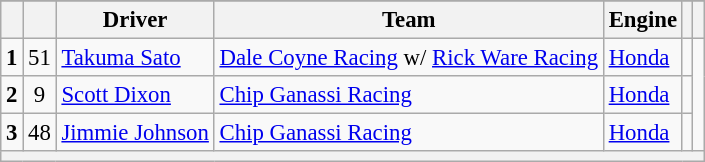<table class="wikitable" style="font-size:95%;">
<tr>
</tr>
<tr>
<th></th>
<th></th>
<th>Driver</th>
<th>Team</th>
<th>Engine</th>
<th></th>
<th></th>
</tr>
<tr>
<td style="text-align:center;"><strong>1</strong></td>
<td style="text-align:center;">51</td>
<td> <a href='#'>Takuma Sato</a></td>
<td><a href='#'>Dale Coyne Racing</a> w/ <a href='#'>Rick Ware Racing</a></td>
<td><a href='#'>Honda</a></td>
<td></td>
</tr>
<tr>
<td style="text-align:center;"><strong>2</strong></td>
<td style="text-align:center;">9</td>
<td> <a href='#'>Scott Dixon</a></td>
<td><a href='#'>Chip Ganassi Racing</a></td>
<td><a href='#'>Honda</a></td>
<td></td>
</tr>
<tr>
<td style="text-align:center;"><strong>3</strong></td>
<td style="text-align:center;">48</td>
<td> <a href='#'>Jimmie Johnson</a> </td>
<td><a href='#'>Chip Ganassi Racing</a></td>
<td><a href='#'>Honda</a></td>
<td></td>
</tr>
<tr>
<th colspan=7></th>
</tr>
</table>
